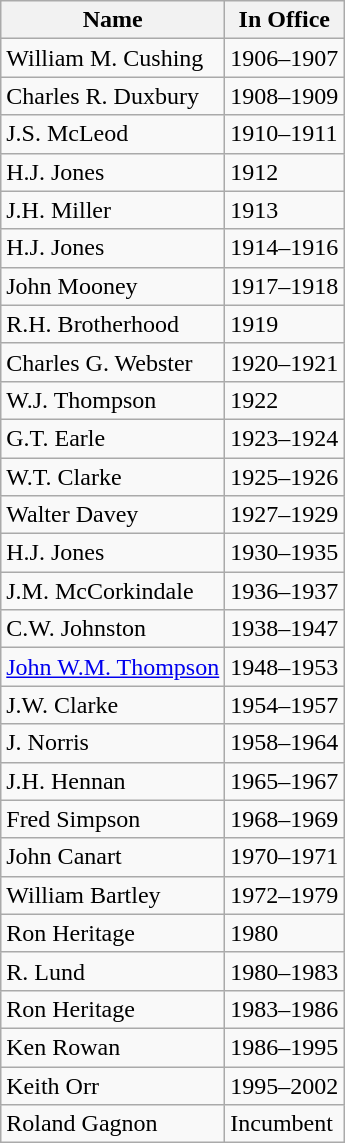<table class="wikitable">
<tr>
<th>Name</th>
<th>In Office</th>
</tr>
<tr>
<td>William M. Cushing</td>
<td>1906–1907</td>
</tr>
<tr>
<td>Charles R. Duxbury</td>
<td>1908–1909</td>
</tr>
<tr>
<td>J.S. McLeod</td>
<td>1910–1911</td>
</tr>
<tr>
<td>H.J. Jones</td>
<td>1912</td>
</tr>
<tr>
<td>J.H. Miller</td>
<td>1913</td>
</tr>
<tr>
<td>H.J. Jones</td>
<td>1914–1916</td>
</tr>
<tr>
<td>John Mooney</td>
<td>1917–1918</td>
</tr>
<tr>
<td>R.H. Brotherhood</td>
<td>1919</td>
</tr>
<tr>
<td>Charles G. Webster</td>
<td>1920–1921</td>
</tr>
<tr>
<td>W.J. Thompson</td>
<td>1922</td>
</tr>
<tr>
<td>G.T. Earle</td>
<td>1923–1924</td>
</tr>
<tr>
<td>W.T. Clarke</td>
<td>1925–1926</td>
</tr>
<tr>
<td>Walter Davey</td>
<td>1927–1929</td>
</tr>
<tr>
<td>H.J. Jones</td>
<td>1930–1935</td>
</tr>
<tr>
<td>J.M. McCorkindale</td>
<td>1936–1937</td>
</tr>
<tr>
<td>C.W. Johnston</td>
<td>1938–1947</td>
</tr>
<tr>
<td><a href='#'>John W.M. Thompson</a></td>
<td>1948–1953</td>
</tr>
<tr>
<td>J.W. Clarke</td>
<td>1954–1957</td>
</tr>
<tr>
<td>J. Norris</td>
<td>1958–1964</td>
</tr>
<tr>
<td>J.H. Hennan</td>
<td>1965–1967</td>
</tr>
<tr>
<td>Fred Simpson</td>
<td>1968–1969</td>
</tr>
<tr>
<td>John Canart</td>
<td>1970–1971</td>
</tr>
<tr>
<td>William Bartley</td>
<td>1972–1979</td>
</tr>
<tr>
<td>Ron Heritage</td>
<td>1980</td>
</tr>
<tr>
<td>R. Lund</td>
<td>1980–1983</td>
</tr>
<tr>
<td>Ron Heritage</td>
<td>1983–1986</td>
</tr>
<tr>
<td>Ken Rowan</td>
<td>1986–1995</td>
</tr>
<tr>
<td>Keith Orr</td>
<td>1995–2002</td>
</tr>
<tr>
<td>Roland Gagnon</td>
<td>Incumbent</td>
</tr>
</table>
